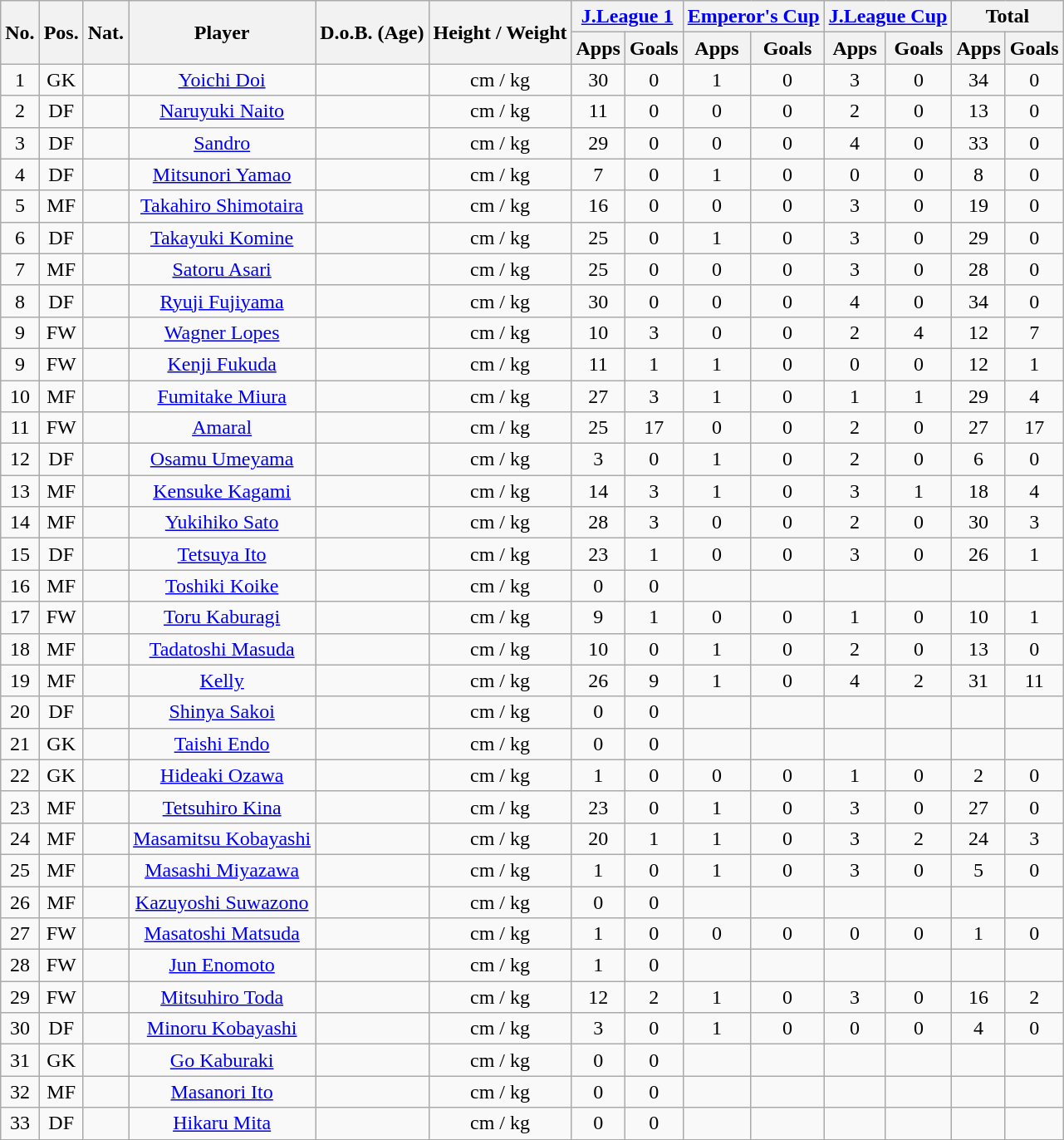<table class="wikitable" style="text-align:center;">
<tr>
<th rowspan="2">No.</th>
<th rowspan="2">Pos.</th>
<th rowspan="2">Nat.</th>
<th rowspan="2">Player</th>
<th rowspan="2">D.o.B. (Age)</th>
<th rowspan="2">Height / Weight</th>
<th colspan="2"><a href='#'>J.League 1</a></th>
<th colspan="2"><a href='#'>Emperor's Cup</a></th>
<th colspan="2"><a href='#'>J.League Cup</a></th>
<th colspan="2">Total</th>
</tr>
<tr>
<th>Apps</th>
<th>Goals</th>
<th>Apps</th>
<th>Goals</th>
<th>Apps</th>
<th>Goals</th>
<th>Apps</th>
<th>Goals</th>
</tr>
<tr>
<td>1</td>
<td>GK</td>
<td></td>
<td><a href='#'>Yoichi Doi</a></td>
<td></td>
<td>cm / kg</td>
<td>30</td>
<td>0</td>
<td>1</td>
<td>0</td>
<td>3</td>
<td>0</td>
<td>34</td>
<td>0</td>
</tr>
<tr>
<td>2</td>
<td>DF</td>
<td></td>
<td><a href='#'>Naruyuki Naito</a></td>
<td></td>
<td>cm / kg</td>
<td>11</td>
<td>0</td>
<td>0</td>
<td>0</td>
<td>2</td>
<td>0</td>
<td>13</td>
<td>0</td>
</tr>
<tr>
<td>3</td>
<td>DF</td>
<td></td>
<td><a href='#'>Sandro</a></td>
<td></td>
<td>cm / kg</td>
<td>29</td>
<td>0</td>
<td>0</td>
<td>0</td>
<td>4</td>
<td>0</td>
<td>33</td>
<td>0</td>
</tr>
<tr>
<td>4</td>
<td>DF</td>
<td></td>
<td><a href='#'>Mitsunori Yamao</a></td>
<td></td>
<td>cm / kg</td>
<td>7</td>
<td>0</td>
<td>1</td>
<td>0</td>
<td>0</td>
<td>0</td>
<td>8</td>
<td>0</td>
</tr>
<tr>
<td>5</td>
<td>MF</td>
<td></td>
<td><a href='#'>Takahiro Shimotaira</a></td>
<td></td>
<td>cm / kg</td>
<td>16</td>
<td>0</td>
<td>0</td>
<td>0</td>
<td>3</td>
<td>0</td>
<td>19</td>
<td>0</td>
</tr>
<tr>
<td>6</td>
<td>DF</td>
<td></td>
<td><a href='#'>Takayuki Komine</a></td>
<td></td>
<td>cm / kg</td>
<td>25</td>
<td>0</td>
<td>1</td>
<td>0</td>
<td>3</td>
<td>0</td>
<td>29</td>
<td>0</td>
</tr>
<tr>
<td>7</td>
<td>MF</td>
<td></td>
<td><a href='#'>Satoru Asari</a></td>
<td></td>
<td>cm / kg</td>
<td>25</td>
<td>0</td>
<td>0</td>
<td>0</td>
<td>3</td>
<td>0</td>
<td>28</td>
<td>0</td>
</tr>
<tr>
<td>8</td>
<td>DF</td>
<td></td>
<td><a href='#'>Ryuji Fujiyama</a></td>
<td></td>
<td>cm / kg</td>
<td>30</td>
<td>0</td>
<td>0</td>
<td>0</td>
<td>4</td>
<td>0</td>
<td>34</td>
<td>0</td>
</tr>
<tr>
<td>9</td>
<td>FW</td>
<td></td>
<td><a href='#'>Wagner Lopes</a></td>
<td></td>
<td>cm / kg</td>
<td>10</td>
<td>3</td>
<td>0</td>
<td>0</td>
<td>2</td>
<td>4</td>
<td>12</td>
<td>7</td>
</tr>
<tr>
<td>9</td>
<td>FW</td>
<td></td>
<td><a href='#'>Kenji Fukuda</a></td>
<td></td>
<td>cm / kg</td>
<td>11</td>
<td>1</td>
<td>1</td>
<td>0</td>
<td>0</td>
<td>0</td>
<td>12</td>
<td>1</td>
</tr>
<tr>
<td>10</td>
<td>MF</td>
<td></td>
<td><a href='#'>Fumitake Miura</a></td>
<td></td>
<td>cm / kg</td>
<td>27</td>
<td>3</td>
<td>1</td>
<td>0</td>
<td>1</td>
<td>1</td>
<td>29</td>
<td>4</td>
</tr>
<tr>
<td>11</td>
<td>FW</td>
<td></td>
<td><a href='#'>Amaral</a></td>
<td></td>
<td>cm / kg</td>
<td>25</td>
<td>17</td>
<td>0</td>
<td>0</td>
<td>2</td>
<td>0</td>
<td>27</td>
<td>17</td>
</tr>
<tr>
<td>12</td>
<td>DF</td>
<td></td>
<td><a href='#'>Osamu Umeyama</a></td>
<td></td>
<td>cm / kg</td>
<td>3</td>
<td>0</td>
<td>1</td>
<td>0</td>
<td>2</td>
<td>0</td>
<td>6</td>
<td>0</td>
</tr>
<tr>
<td>13</td>
<td>MF</td>
<td></td>
<td><a href='#'>Kensuke Kagami</a></td>
<td></td>
<td>cm / kg</td>
<td>14</td>
<td>3</td>
<td>1</td>
<td>0</td>
<td>3</td>
<td>1</td>
<td>18</td>
<td>4</td>
</tr>
<tr>
<td>14</td>
<td>MF</td>
<td></td>
<td><a href='#'>Yukihiko Sato</a></td>
<td></td>
<td>cm / kg</td>
<td>28</td>
<td>3</td>
<td>0</td>
<td>0</td>
<td>2</td>
<td>0</td>
<td>30</td>
<td>3</td>
</tr>
<tr>
<td>15</td>
<td>DF</td>
<td></td>
<td><a href='#'>Tetsuya Ito</a></td>
<td></td>
<td>cm / kg</td>
<td>23</td>
<td>1</td>
<td>0</td>
<td>0</td>
<td>3</td>
<td>0</td>
<td>26</td>
<td>1</td>
</tr>
<tr>
<td>16</td>
<td>MF</td>
<td></td>
<td><a href='#'>Toshiki Koike</a></td>
<td></td>
<td>cm / kg</td>
<td>0</td>
<td>0</td>
<td></td>
<td></td>
<td></td>
<td></td>
<td></td>
<td></td>
</tr>
<tr>
<td>17</td>
<td>FW</td>
<td></td>
<td><a href='#'>Toru Kaburagi</a></td>
<td></td>
<td>cm / kg</td>
<td>9</td>
<td>1</td>
<td>0</td>
<td>0</td>
<td>1</td>
<td>0</td>
<td>10</td>
<td>1</td>
</tr>
<tr>
<td>18</td>
<td>MF</td>
<td></td>
<td><a href='#'>Tadatoshi Masuda</a></td>
<td></td>
<td>cm / kg</td>
<td>10</td>
<td>0</td>
<td>1</td>
<td>0</td>
<td>2</td>
<td>0</td>
<td>13</td>
<td>0</td>
</tr>
<tr>
<td>19</td>
<td>MF</td>
<td></td>
<td><a href='#'>Kelly</a></td>
<td></td>
<td>cm / kg</td>
<td>26</td>
<td>9</td>
<td>1</td>
<td>0</td>
<td>4</td>
<td>2</td>
<td>31</td>
<td>11</td>
</tr>
<tr>
<td>20</td>
<td>DF</td>
<td></td>
<td><a href='#'>Shinya Sakoi</a></td>
<td></td>
<td>cm / kg</td>
<td>0</td>
<td>0</td>
<td></td>
<td></td>
<td></td>
<td></td>
<td></td>
<td></td>
</tr>
<tr>
<td>21</td>
<td>GK</td>
<td></td>
<td><a href='#'>Taishi Endo</a></td>
<td></td>
<td>cm / kg</td>
<td>0</td>
<td>0</td>
<td></td>
<td></td>
<td></td>
<td></td>
<td></td>
<td></td>
</tr>
<tr>
<td>22</td>
<td>GK</td>
<td></td>
<td><a href='#'>Hideaki Ozawa</a></td>
<td></td>
<td>cm / kg</td>
<td>1</td>
<td>0</td>
<td>0</td>
<td>0</td>
<td>1</td>
<td>0</td>
<td>2</td>
<td>0</td>
</tr>
<tr>
<td>23</td>
<td>MF</td>
<td></td>
<td><a href='#'>Tetsuhiro Kina</a></td>
<td></td>
<td>cm / kg</td>
<td>23</td>
<td>0</td>
<td>1</td>
<td>0</td>
<td>3</td>
<td>0</td>
<td>27</td>
<td>0</td>
</tr>
<tr>
<td>24</td>
<td>MF</td>
<td></td>
<td><a href='#'>Masamitsu Kobayashi</a></td>
<td></td>
<td>cm / kg</td>
<td>20</td>
<td>1</td>
<td>1</td>
<td>0</td>
<td>3</td>
<td>2</td>
<td>24</td>
<td>3</td>
</tr>
<tr>
<td>25</td>
<td>MF</td>
<td></td>
<td><a href='#'>Masashi Miyazawa</a></td>
<td></td>
<td>cm / kg</td>
<td>1</td>
<td>0</td>
<td>1</td>
<td>0</td>
<td>3</td>
<td>0</td>
<td>5</td>
<td>0</td>
</tr>
<tr>
<td>26</td>
<td>MF</td>
<td></td>
<td><a href='#'>Kazuyoshi Suwazono</a></td>
<td></td>
<td>cm / kg</td>
<td>0</td>
<td>0</td>
<td></td>
<td></td>
<td></td>
<td></td>
<td></td>
<td></td>
</tr>
<tr>
<td>27</td>
<td>FW</td>
<td></td>
<td><a href='#'>Masatoshi Matsuda</a></td>
<td></td>
<td>cm / kg</td>
<td>1</td>
<td>0</td>
<td>0</td>
<td>0</td>
<td>0</td>
<td>0</td>
<td>1</td>
<td>0</td>
</tr>
<tr>
<td>28</td>
<td>FW</td>
<td></td>
<td><a href='#'>Jun Enomoto</a></td>
<td></td>
<td>cm / kg</td>
<td>1</td>
<td>0</td>
<td></td>
<td></td>
<td></td>
<td></td>
<td></td>
<td></td>
</tr>
<tr>
<td>29</td>
<td>FW</td>
<td></td>
<td><a href='#'>Mitsuhiro Toda</a></td>
<td></td>
<td>cm / kg</td>
<td>12</td>
<td>2</td>
<td>1</td>
<td>0</td>
<td>3</td>
<td>0</td>
<td>16</td>
<td>2</td>
</tr>
<tr>
<td>30</td>
<td>DF</td>
<td></td>
<td><a href='#'>Minoru Kobayashi</a></td>
<td></td>
<td>cm / kg</td>
<td>3</td>
<td>0</td>
<td>1</td>
<td>0</td>
<td>0</td>
<td>0</td>
<td>4</td>
<td>0</td>
</tr>
<tr>
<td>31</td>
<td>GK</td>
<td></td>
<td><a href='#'>Go Kaburaki</a></td>
<td></td>
<td>cm / kg</td>
<td>0</td>
<td>0</td>
<td></td>
<td></td>
<td></td>
<td></td>
<td></td>
<td></td>
</tr>
<tr>
<td>32</td>
<td>MF</td>
<td></td>
<td><a href='#'>Masanori Ito</a></td>
<td></td>
<td>cm / kg</td>
<td>0</td>
<td>0</td>
<td></td>
<td></td>
<td></td>
<td></td>
<td></td>
<td></td>
</tr>
<tr>
<td>33</td>
<td>DF</td>
<td></td>
<td><a href='#'>Hikaru Mita</a></td>
<td></td>
<td>cm / kg</td>
<td>0</td>
<td>0</td>
<td></td>
<td></td>
<td></td>
<td></td>
<td></td>
<td></td>
</tr>
</table>
